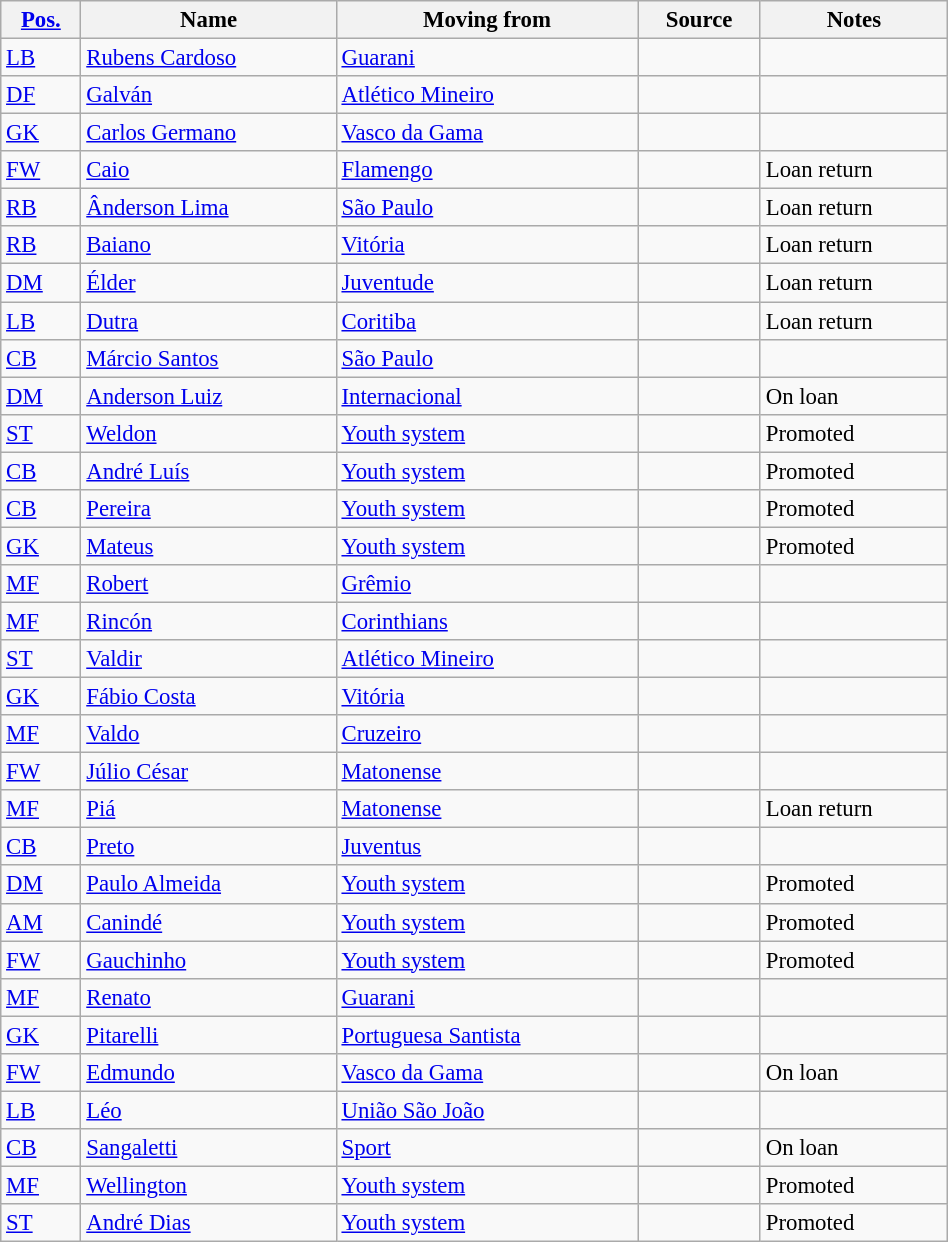<table class="wikitable sortable" style="width:50%; text-align:center; font-size:95%; text-align:left;">
<tr>
<th><a href='#'>Pos.</a></th>
<th>Name</th>
<th>Moving from</th>
<th>Source</th>
<th>Notes</th>
</tr>
<tr>
<td><a href='#'>LB</a></td>
<td style="text-align:left;"> <a href='#'>Rubens Cardoso</a></td>
<td style="text-align:left;"><a href='#'>Guarani</a></td>
<td></td>
<td></td>
</tr>
<tr>
<td><a href='#'>DF</a></td>
<td style="text-align:left;"> <a href='#'>Galván</a></td>
<td style="text-align:left;"><a href='#'>Atlético Mineiro</a></td>
<td></td>
<td></td>
</tr>
<tr>
<td><a href='#'>GK</a></td>
<td style="text-align:left;"> <a href='#'>Carlos Germano</a></td>
<td style="text-align:left;"><a href='#'>Vasco da Gama</a></td>
<td></td>
<td></td>
</tr>
<tr>
<td><a href='#'>FW</a></td>
<td style="text-align:left;"> <a href='#'>Caio</a></td>
<td style="text-align:left;"><a href='#'>Flamengo</a></td>
<td></td>
<td>Loan return</td>
</tr>
<tr>
<td><a href='#'>RB</a></td>
<td style="text-align:left;"> <a href='#'>Ânderson Lima</a></td>
<td style="text-align:left;"><a href='#'>São Paulo</a></td>
<td></td>
<td>Loan return</td>
</tr>
<tr>
<td><a href='#'>RB</a></td>
<td style="text-align:left;"> <a href='#'>Baiano</a></td>
<td style="text-align:left;"><a href='#'>Vitória</a></td>
<td></td>
<td>Loan return</td>
</tr>
<tr>
<td><a href='#'>DM</a></td>
<td style="text-align:left;"> <a href='#'>Élder</a></td>
<td style="text-align:left;"><a href='#'>Juventude</a></td>
<td></td>
<td>Loan return</td>
</tr>
<tr>
<td><a href='#'>LB</a></td>
<td style="text-align:left;"> <a href='#'>Dutra</a></td>
<td style="text-align:left;"><a href='#'>Coritiba</a></td>
<td></td>
<td>Loan return</td>
</tr>
<tr>
<td><a href='#'>CB</a></td>
<td style="text-align:left;"> <a href='#'>Márcio Santos</a></td>
<td style="text-align:left;"><a href='#'>São Paulo</a></td>
<td></td>
<td></td>
</tr>
<tr>
<td><a href='#'>DM</a></td>
<td style="text-align:left;"> <a href='#'>Anderson Luiz</a></td>
<td style="text-align:left;"><a href='#'>Internacional</a></td>
<td></td>
<td>On loan</td>
</tr>
<tr>
<td><a href='#'>ST</a></td>
<td style="text-align:left;"> <a href='#'>Weldon</a></td>
<td style="text-align:left;"><a href='#'>Youth system</a></td>
<td></td>
<td>Promoted</td>
</tr>
<tr>
<td><a href='#'>CB</a></td>
<td style="text-align:left;"> <a href='#'>André Luís</a></td>
<td style="text-align:left;"><a href='#'>Youth system</a></td>
<td></td>
<td>Promoted</td>
</tr>
<tr>
<td><a href='#'>CB</a></td>
<td style="text-align:left;"> <a href='#'>Pereira</a></td>
<td style="text-align:left;"><a href='#'>Youth system</a></td>
<td></td>
<td>Promoted</td>
</tr>
<tr>
<td><a href='#'>GK</a></td>
<td style="text-align:left;"> <a href='#'>Mateus</a></td>
<td style="text-align:left;"><a href='#'>Youth system</a></td>
<td></td>
<td>Promoted</td>
</tr>
<tr>
<td><a href='#'>MF</a></td>
<td style="text-align:left;"> <a href='#'>Robert</a></td>
<td style="text-align:left;"><a href='#'>Grêmio</a></td>
<td></td>
<td></td>
</tr>
<tr>
<td><a href='#'>MF</a></td>
<td style="text-align:left;"> <a href='#'>Rincón</a></td>
<td style="text-align:left;"><a href='#'>Corinthians</a></td>
<td></td>
<td></td>
</tr>
<tr>
<td><a href='#'>ST</a></td>
<td style="text-align:left;"> <a href='#'>Valdir</a></td>
<td style="text-align:left;"><a href='#'>Atlético Mineiro</a></td>
<td></td>
<td></td>
</tr>
<tr>
<td><a href='#'>GK</a></td>
<td style="text-align:left;"> <a href='#'>Fábio Costa</a></td>
<td style="text-align:left;"><a href='#'>Vitória</a></td>
<td></td>
<td></td>
</tr>
<tr>
<td><a href='#'>MF</a></td>
<td style="text-align:left;"> <a href='#'>Valdo</a></td>
<td style="text-align:left;"><a href='#'>Cruzeiro</a></td>
<td></td>
<td></td>
</tr>
<tr>
<td><a href='#'>FW</a></td>
<td style="text-align:left;"> <a href='#'>Júlio César</a></td>
<td style="text-align:left;"><a href='#'>Matonense</a></td>
<td></td>
<td></td>
</tr>
<tr>
<td><a href='#'>MF</a></td>
<td style="text-align:left;"> <a href='#'>Piá</a></td>
<td style="text-align:left;"><a href='#'>Matonense</a></td>
<td></td>
<td>Loan return</td>
</tr>
<tr>
<td><a href='#'>CB</a></td>
<td style="text-align:left;"> <a href='#'>Preto</a></td>
<td style="text-align:left;"><a href='#'>Juventus</a></td>
<td></td>
<td></td>
</tr>
<tr>
<td><a href='#'>DM</a></td>
<td style="text-align:left;"> <a href='#'>Paulo Almeida</a></td>
<td style="text-align:left;"><a href='#'>Youth system</a></td>
<td></td>
<td>Promoted</td>
</tr>
<tr>
<td><a href='#'>AM</a></td>
<td style="text-align:left;"> <a href='#'>Canindé</a></td>
<td style="text-align:left;"><a href='#'>Youth system</a></td>
<td></td>
<td>Promoted</td>
</tr>
<tr>
<td><a href='#'>FW</a></td>
<td style="text-align:left;"> <a href='#'>Gauchinho</a></td>
<td style="text-align:left;"><a href='#'>Youth system</a></td>
<td></td>
<td>Promoted</td>
</tr>
<tr>
<td><a href='#'>MF</a></td>
<td style="text-align:left;"> <a href='#'>Renato</a></td>
<td style="text-align:left;"><a href='#'>Guarani</a></td>
<td></td>
<td></td>
</tr>
<tr>
<td><a href='#'>GK</a></td>
<td style="text-align:left;"> <a href='#'>Pitarelli</a></td>
<td style="text-align:left;"><a href='#'>Portuguesa Santista</a></td>
<td></td>
<td></td>
</tr>
<tr>
<td><a href='#'>FW</a></td>
<td style="text-align:left;"> <a href='#'>Edmundo</a></td>
<td style="text-align:left;"><a href='#'>Vasco da Gama</a></td>
<td></td>
<td>On loan</td>
</tr>
<tr>
<td><a href='#'>LB</a></td>
<td style="text-align:left;"> <a href='#'>Léo</a></td>
<td style="text-align:left;"><a href='#'>União São João</a></td>
<td></td>
<td></td>
</tr>
<tr>
<td><a href='#'>CB</a></td>
<td style="text-align:left;"> <a href='#'>Sangaletti</a></td>
<td style="text-align:left;"><a href='#'>Sport</a></td>
<td></td>
<td>On loan</td>
</tr>
<tr>
<td><a href='#'>MF</a></td>
<td style="text-align:left;"> <a href='#'>Wellington</a></td>
<td style="text-align:left;"><a href='#'>Youth system</a></td>
<td></td>
<td>Promoted</td>
</tr>
<tr>
<td><a href='#'>ST</a></td>
<td style="text-align:left;"> <a href='#'>André Dias</a></td>
<td style="text-align:left;"><a href='#'>Youth system</a></td>
<td></td>
<td>Promoted</td>
</tr>
</table>
